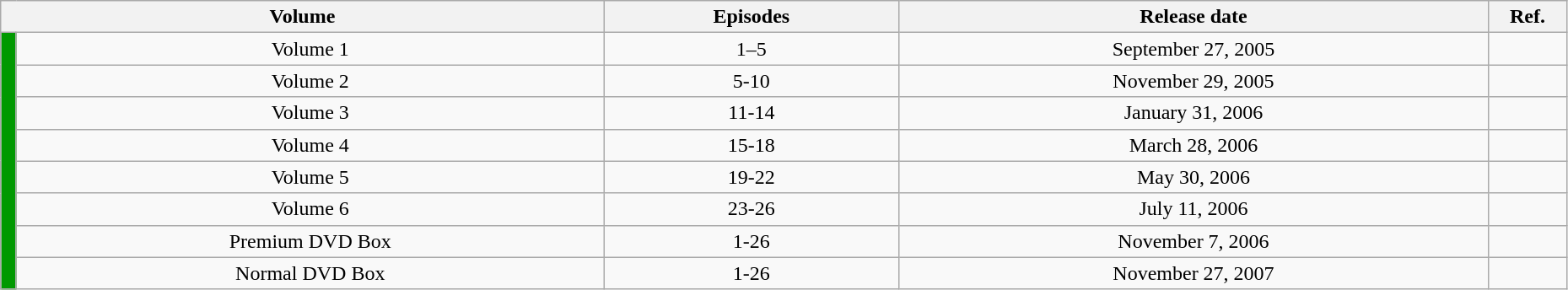<table class="wikitable" style="text-align: center; width: 98%;">
<tr>
<th colspan="2">Volume</th>
<th>Episodes</th>
<th>Release date</th>
<th width="5%">Ref.</th>
</tr>
<tr>
<td rowspan="9" width="1%" style="background: #009900;"></td>
<td>Volume 1</td>
<td>1–5</td>
<td>September 27, 2005</td>
<td></td>
</tr>
<tr>
<td>Volume 2</td>
<td>5-10</td>
<td>November 29, 2005</td>
<td></td>
</tr>
<tr>
<td>Volume 3</td>
<td>11-14</td>
<td>January 31, 2006</td>
<td></td>
</tr>
<tr>
<td>Volume 4</td>
<td>15-18</td>
<td>March 28, 2006</td>
<td></td>
</tr>
<tr>
<td>Volume 5</td>
<td>19-22</td>
<td>May 30, 2006</td>
<td></td>
</tr>
<tr>
<td>Volume 6</td>
<td>23-26</td>
<td>July 11, 2006</td>
<td></td>
</tr>
<tr>
<td>Premium DVD Box</td>
<td>1-26</td>
<td>November 7, 2006</td>
<td></td>
</tr>
<tr>
<td>Normal DVD Box</td>
<td>1-26</td>
<td>November 27, 2007</td>
<td></td>
</tr>
</table>
